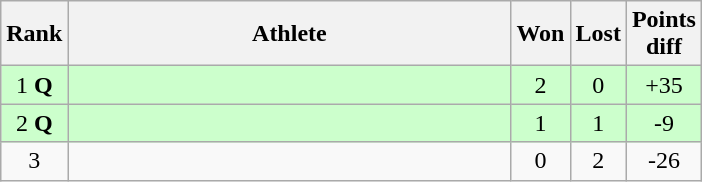<table class="wikitable">
<tr>
<th>Rank</th>
<th style="width:18em">Athlete</th>
<th>Won</th>
<th>Lost</th>
<th>Points<br>diff</th>
</tr>
<tr bgcolor="#ccffcc">
<td align="center">1 <strong>Q</strong></td>
<td><strong></strong></td>
<td align="center">2</td>
<td align="center">0</td>
<td align="center">+35</td>
</tr>
<tr bgcolor="#ccffcc">
<td align="center">2 <strong>Q</strong></td>
<td><strong></strong></td>
<td align="center">1</td>
<td align="center">1</td>
<td align="center">-9</td>
</tr>
<tr>
<td align="center">3 <strong></strong></td>
<td></td>
<td align="center">0</td>
<td align="center">2</td>
<td align="center">-26</td>
</tr>
</table>
